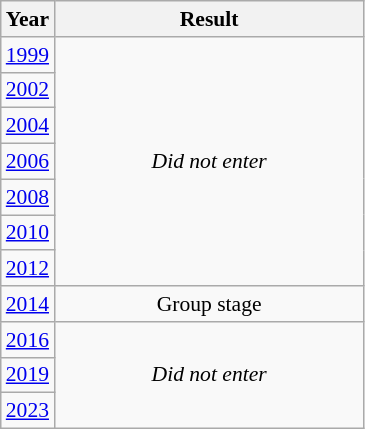<table class="wikitable" style="text-align: center; font-size:90%">
<tr>
<th>Year</th>
<th style="width:200px">Result</th>
</tr>
<tr>
<td> <a href='#'>1999</a></td>
<td rowspan="7"><em>Did not enter</em></td>
</tr>
<tr>
<td> <a href='#'>2002</a></td>
</tr>
<tr>
<td> <a href='#'>2004</a></td>
</tr>
<tr>
<td> <a href='#'>2006</a></td>
</tr>
<tr>
<td> <a href='#'>2008</a></td>
</tr>
<tr>
<td> <a href='#'>2010</a></td>
</tr>
<tr>
<td> <a href='#'>2012</a></td>
</tr>
<tr>
<td> <a href='#'>2014</a></td>
<td>Group stage</td>
</tr>
<tr>
<td> <a href='#'>2016</a></td>
<td rowspan="3"><em>Did not enter</em></td>
</tr>
<tr>
<td> <a href='#'>2019</a></td>
</tr>
<tr>
<td> <a href='#'>2023</a></td>
</tr>
</table>
